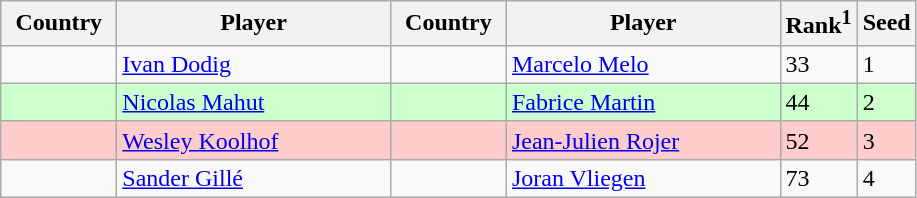<table class="sortable wikitable">
<tr>
<th width="70">Country</th>
<th width="175">Player</th>
<th width="70">Country</th>
<th width="175">Player</th>
<th>Rank<sup>1</sup></th>
<th>Seed</th>
</tr>
<tr>
<td></td>
<td><a href='#'>Ivan Dodig</a></td>
<td></td>
<td><a href='#'>Marcelo Melo</a></td>
<td>33</td>
<td>1</td>
</tr>
<tr style="background:#cfc;">
<td></td>
<td><a href='#'>Nicolas Mahut</a></td>
<td></td>
<td><a href='#'>Fabrice Martin</a></td>
<td>44</td>
<td>2</td>
</tr>
<tr style="background:#fcc;">
<td></td>
<td><a href='#'>Wesley Koolhof</a></td>
<td></td>
<td><a href='#'>Jean-Julien Rojer</a></td>
<td>52</td>
<td>3</td>
</tr>
<tr>
<td></td>
<td><a href='#'>Sander Gillé</a></td>
<td></td>
<td><a href='#'>Joran Vliegen</a></td>
<td>73</td>
<td>4</td>
</tr>
</table>
